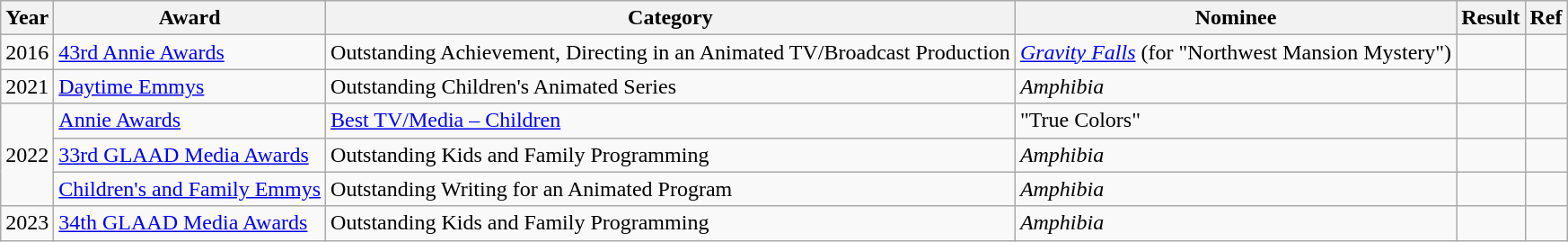<table class="wikitable">
<tr>
<th>Year</th>
<th>Award</th>
<th>Category</th>
<th>Nominee</th>
<th>Result</th>
<th>Ref</th>
</tr>
<tr>
<td>2016</td>
<td><a href='#'>43rd Annie Awards</a></td>
<td>Outstanding Achievement, Directing in an Animated TV/Broadcast Production</td>
<td><em><a href='#'>Gravity Falls</a></em> (for "Northwest Mansion Mystery")</td>
<td></td>
<td></td>
</tr>
<tr>
<td>2021</td>
<td><a href='#'>Daytime Emmys</a></td>
<td>Outstanding Children's Animated Series</td>
<td><em>Amphibia</em></td>
<td></td>
<td></td>
</tr>
<tr>
<td rowspan="3">2022</td>
<td><a href='#'>Annie Awards</a></td>
<td><a href='#'>Best TV/Media – Children</a></td>
<td>"True Colors"</td>
<td></td>
<td></td>
</tr>
<tr>
<td><a href='#'>33rd GLAAD Media Awards</a></td>
<td>Outstanding Kids and Family Programming</td>
<td><em>Amphibia</em></td>
<td></td>
<td></td>
</tr>
<tr>
<td><a href='#'>Children's and Family Emmys</a></td>
<td>Outstanding Writing for an Animated Program</td>
<td><em>Amphibia</em></td>
<td></td>
<td></td>
</tr>
<tr>
<td>2023</td>
<td><a href='#'>34th GLAAD Media Awards</a></td>
<td>Outstanding Kids and Family Programming</td>
<td><em>Amphibia</em></td>
<td></td>
<td></td>
</tr>
</table>
